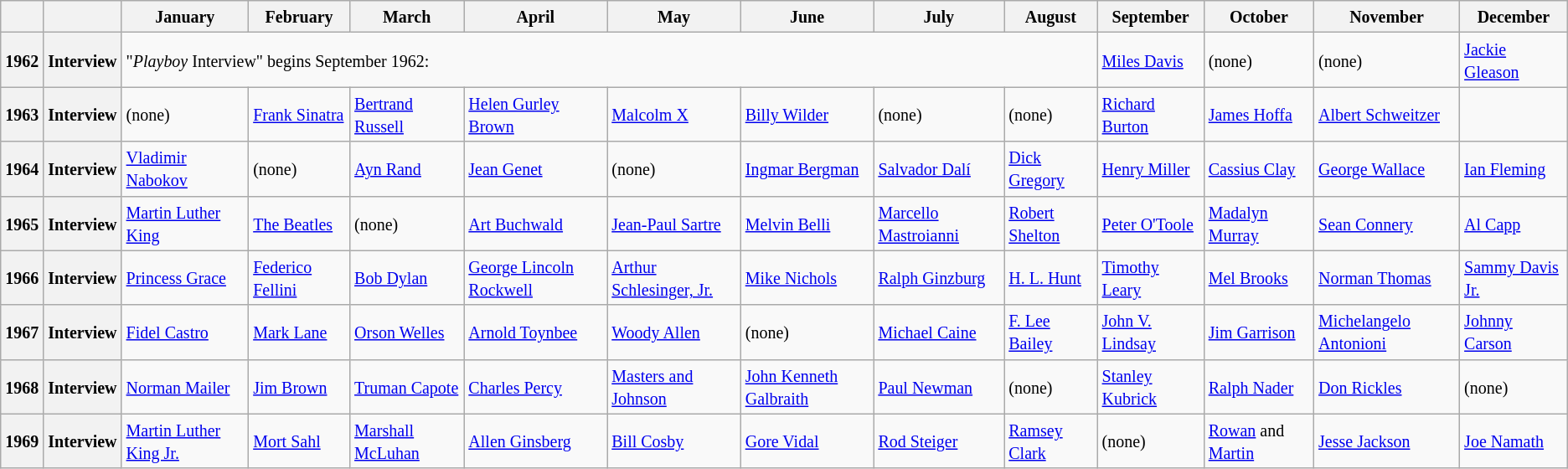<table class="wikitable">
<tr>
<th></th>
<th></th>
<th><small>January</small></th>
<th><small>February</small></th>
<th><small>March</small></th>
<th><small>April</small></th>
<th><small>May</small></th>
<th><small>June</small></th>
<th><small>July</small></th>
<th><small>August</small></th>
<th><small>September</small></th>
<th><small>October</small></th>
<th><small>November</small></th>
<th><small>December</small></th>
</tr>
<tr>
<th><small>1962</small></th>
<th><small>Interview</small></th>
<td colspan="8"><small>"<em>Playboy</em> Interview" begins September 1962:</small></td>
<td><small><a href='#'>Miles Davis</a></small></td>
<td><small>(none)</small></td>
<td><small>(none)</small></td>
<td><small><a href='#'>Jackie Gleason</a></small></td>
</tr>
<tr>
<th><small>1963</small></th>
<th><small>Interview</small></th>
<td><small>(none)</small></td>
<td><small><a href='#'>Frank Sinatra</a></small></td>
<td><small><a href='#'>Bertrand Russell</a></small></td>
<td><small><a href='#'>Helen Gurley Brown</a></small></td>
<td><small><a href='#'>Malcolm X</a></small></td>
<td><small><a href='#'>Billy Wilder</a></small></td>
<td><small>(none)</small></td>
<td><small>(none)</small></td>
<td><small><a href='#'>Richard Burton</a></small></td>
<td><small><a href='#'>James Hoffa</a></small></td>
<td><small><a href='#'>Albert Schweitzer</a></small></td>
</tr>
<tr>
<th><small>1964</small></th>
<th><small>Interview</small></th>
<td><small><a href='#'>Vladimir Nabokov</a></small></td>
<td><small>(none)</small></td>
<td><small><a href='#'>Ayn Rand</a></small></td>
<td><small><a href='#'>Jean Genet</a></small></td>
<td><small>(none)</small></td>
<td><small><a href='#'>Ingmar Bergman</a></small></td>
<td><small><a href='#'>Salvador Dalí</a></small></td>
<td><small><a href='#'>Dick Gregory</a></small></td>
<td><small><a href='#'>Henry Miller</a></small></td>
<td><small><a href='#'>Cassius Clay</a></small></td>
<td><small><a href='#'>George Wallace</a></small></td>
<td><small><a href='#'>Ian Fleming</a></small></td>
</tr>
<tr>
<th><small>1965</small></th>
<th><small>Interview</small></th>
<td><small><a href='#'>Martin Luther King</a></small></td>
<td><small><a href='#'>The Beatles</a></small></td>
<td><small>(none)</small></td>
<td><small><a href='#'>Art Buchwald</a></small></td>
<td><small><a href='#'>Jean-Paul Sartre</a></small></td>
<td><small><a href='#'>Melvin Belli</a></small></td>
<td><small><a href='#'>Marcello Mastroianni</a></small></td>
<td><small><a href='#'>Robert Shelton</a></small></td>
<td><small><a href='#'>Peter O'Toole</a></small></td>
<td><small><a href='#'>Madalyn Murray</a></small></td>
<td><small><a href='#'>Sean Connery</a></small></td>
<td><small><a href='#'>Al Capp</a></small></td>
</tr>
<tr>
<th><small>1966</small></th>
<th><small>Interview</small></th>
<td><small><a href='#'>Princess Grace</a></small></td>
<td><small><a href='#'>Federico Fellini</a></small></td>
<td><small><a href='#'>Bob Dylan</a></small></td>
<td><small><a href='#'>George Lincoln Rockwell</a></small></td>
<td><small><a href='#'>Arthur Schlesinger, Jr.</a></small></td>
<td><small><a href='#'>Mike Nichols</a></small></td>
<td><small><a href='#'>Ralph Ginzburg</a></small></td>
<td><small><a href='#'>H. L. Hunt</a></small></td>
<td><small><a href='#'>Timothy Leary</a></small></td>
<td><small><a href='#'>Mel Brooks</a></small></td>
<td><small><a href='#'>Norman Thomas</a></small></td>
<td><small><a href='#'>Sammy Davis Jr.</a></small></td>
</tr>
<tr>
<th><small>1967</small></th>
<th><small>Interview</small></th>
<td><small><a href='#'>Fidel Castro</a></small></td>
<td><small><a href='#'>Mark Lane</a></small></td>
<td><small><a href='#'>Orson Welles</a></small></td>
<td><small><a href='#'>Arnold Toynbee</a></small></td>
<td><small><a href='#'>Woody Allen</a></small></td>
<td><small>(none)</small></td>
<td><small><a href='#'>Michael Caine</a></small></td>
<td><small><a href='#'>F. Lee Bailey</a></small></td>
<td><small><a href='#'>John V. Lindsay</a></small></td>
<td><small><a href='#'>Jim Garrison</a></small></td>
<td><small><a href='#'>Michelangelo Antonioni</a></small></td>
<td><small><a href='#'>Johnny Carson</a></small></td>
</tr>
<tr>
<th><small>1968</small></th>
<th><small>Interview</small></th>
<td><small><a href='#'>Norman Mailer</a></small></td>
<td><small><a href='#'>Jim Brown</a></small></td>
<td><small><a href='#'>Truman Capote</a></small></td>
<td><small><a href='#'>Charles Percy</a></small></td>
<td><small><a href='#'>Masters and Johnson</a></small></td>
<td><small><a href='#'>John Kenneth Galbraith</a></small></td>
<td><small><a href='#'>Paul Newman</a></small></td>
<td><small>(none)</small></td>
<td><small><a href='#'>Stanley Kubrick</a></small></td>
<td><small><a href='#'>Ralph Nader</a></small></td>
<td><small><a href='#'>Don Rickles</a></small></td>
<td><small>(none)</small></td>
</tr>
<tr>
<th><small>1969</small></th>
<th><small>Interview</small></th>
<td><small><a href='#'>Martin Luther King Jr.</a></small></td>
<td><small><a href='#'>Mort Sahl</a></small></td>
<td><small><a href='#'>Marshall McLuhan</a></small></td>
<td><small><a href='#'>Allen Ginsberg</a></small></td>
<td><small><a href='#'>Bill Cosby</a></small></td>
<td><small><a href='#'>Gore Vidal</a></small></td>
<td><small><a href='#'>Rod Steiger</a></small></td>
<td><small><a href='#'>Ramsey Clark</a></small></td>
<td><small>(none)</small></td>
<td><small><a href='#'>Rowan</a> and <a href='#'>Martin</a></small></td>
<td><small><a href='#'>Jesse Jackson</a></small></td>
<td><small><a href='#'>Joe Namath</a></small></td>
</tr>
</table>
